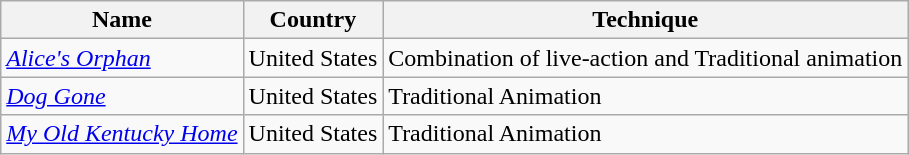<table class="wikitable sortable">
<tr>
<th>Name</th>
<th>Country</th>
<th>Technique</th>
</tr>
<tr>
<td><em><a href='#'>Alice's Orphan</a></em></td>
<td>United States</td>
<td>Combination of live-action and Traditional animation</td>
</tr>
<tr>
<td><em><a href='#'>Dog Gone</a></em></td>
<td>United States</td>
<td>Traditional Animation</td>
</tr>
<tr>
<td><em><a href='#'>My Old Kentucky Home</a></em></td>
<td>United States</td>
<td>Traditional Animation</td>
</tr>
</table>
